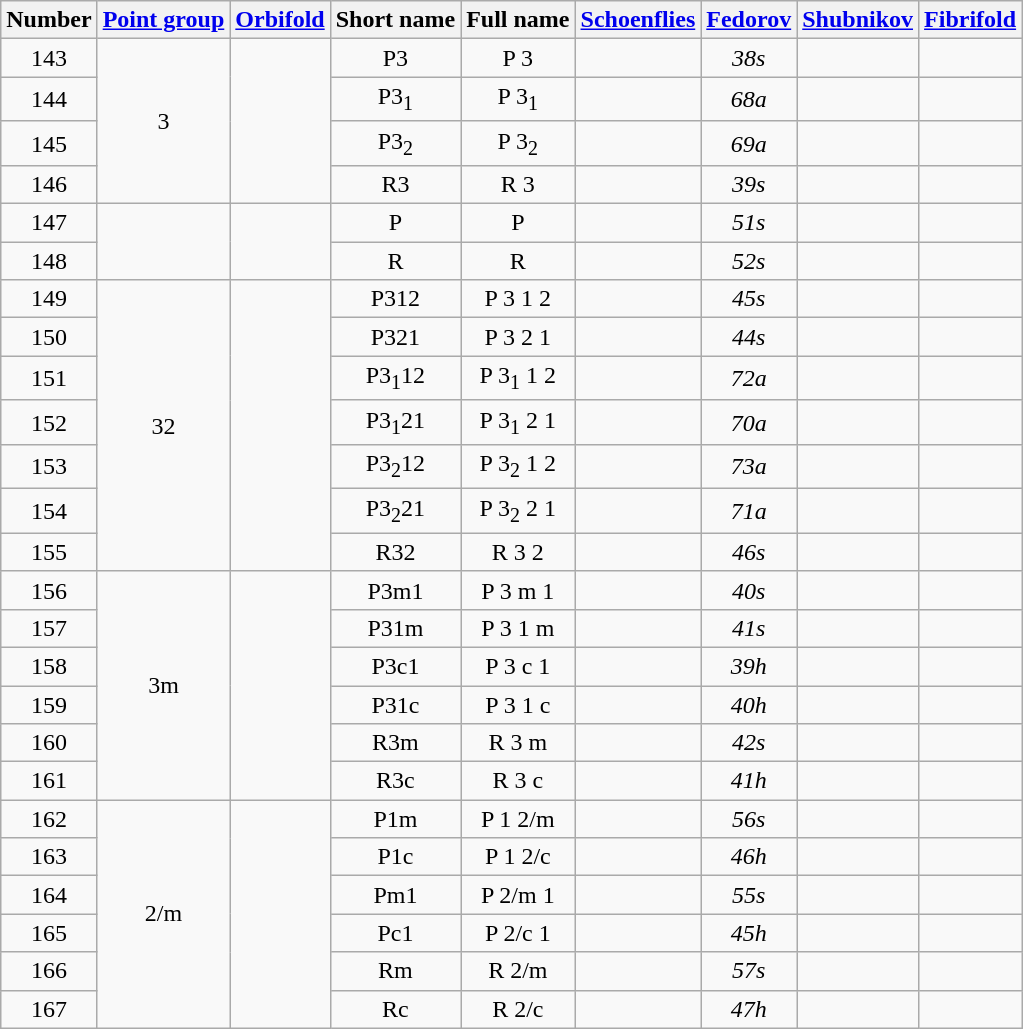<table class=wikitable>
<tr>
<th>Number</th>
<th><a href='#'>Point group</a></th>
<th><a href='#'>Orbifold</a></th>
<th>Short name</th>
<th>Full name</th>
<th><a href='#'>Schoenflies</a></th>
<th><a href='#'>Fedorov</a></th>
<th><a href='#'>Shubnikov</a></th>
<th><a href='#'>Fibrifold</a></th>
</tr>
<tr align=center>
<td>143</td>
<td rowspan=4>3</td>
<td rowspan=4></td>
<td>P3</td>
<td>P 3</td>
<td></td>
<td><em>38s</em></td>
<td></td>
<td></td>
</tr>
<tr align=center>
<td>144</td>
<td>P3<sub>1</sub></td>
<td>P 3<sub>1</sub></td>
<td></td>
<td><em>68a</em></td>
<td></td>
<td></td>
</tr>
<tr align=center>
<td>145</td>
<td>P3<sub>2</sub></td>
<td>P 3<sub>2</sub></td>
<td></td>
<td><em>69a</em></td>
<td></td>
<td></td>
</tr>
<tr align=center>
<td>146</td>
<td>R3</td>
<td>R 3</td>
<td></td>
<td><em>39s</em></td>
<td></td>
<td></td>
</tr>
<tr align=center>
<td>147</td>
<td rowspan=2></td>
<td rowspan=2></td>
<td>P</td>
<td>P </td>
<td></td>
<td><em>51s</em></td>
<td></td>
<td></td>
</tr>
<tr align=center>
<td>148</td>
<td>R</td>
<td>R </td>
<td></td>
<td><em>52s</em></td>
<td></td>
<td></td>
</tr>
<tr align=center>
<td>149</td>
<td rowspan=7>32</td>
<td rowspan=7></td>
<td>P312</td>
<td>P 3 1 2</td>
<td></td>
<td><em>45s</em></td>
<td></td>
<td></td>
</tr>
<tr align=center>
<td>150</td>
<td>P321</td>
<td>P 3 2 1</td>
<td></td>
<td><em>44s</em></td>
<td></td>
<td></td>
</tr>
<tr align=center>
<td>151</td>
<td>P3<sub>1</sub>12</td>
<td>P 3<sub>1</sub> 1 2</td>
<td></td>
<td><em>72a</em></td>
<td></td>
<td></td>
</tr>
<tr align=center>
<td>152</td>
<td>P3<sub>1</sub>21</td>
<td>P 3<sub>1</sub> 2 1</td>
<td></td>
<td><em>70a</em></td>
<td></td>
<td></td>
</tr>
<tr align=center>
<td>153</td>
<td>P3<sub>2</sub>12</td>
<td>P 3<sub>2</sub> 1 2</td>
<td></td>
<td><em>73a</em></td>
<td></td>
<td></td>
</tr>
<tr align=center>
<td>154</td>
<td>P3<sub>2</sub>21</td>
<td>P 3<sub>2</sub> 2 1</td>
<td></td>
<td><em>71a</em></td>
<td></td>
<td></td>
</tr>
<tr align=center>
<td>155</td>
<td>R32</td>
<td>R 3 2</td>
<td></td>
<td><em>46s</em></td>
<td></td>
<td></td>
</tr>
<tr align=center>
<td>156</td>
<td rowspan=6>3m</td>
<td rowspan=6></td>
<td>P3m1</td>
<td>P 3 m 1</td>
<td></td>
<td><em>40s</em></td>
<td></td>
<td></td>
</tr>
<tr align=center>
<td>157</td>
<td>P31m</td>
<td>P 3 1 m</td>
<td></td>
<td><em>41s</em></td>
<td></td>
<td></td>
</tr>
<tr align=center>
<td>158</td>
<td>P3c1</td>
<td>P 3 c 1</td>
<td></td>
<td><em>39h</em></td>
<td></td>
<td></td>
</tr>
<tr align=center>
<td>159</td>
<td>P31c</td>
<td>P 3 1 c</td>
<td></td>
<td><em>40h</em></td>
<td></td>
<td></td>
</tr>
<tr align=center>
<td>160</td>
<td>R3m</td>
<td>R 3 m</td>
<td></td>
<td><em>42s</em></td>
<td></td>
<td></td>
</tr>
<tr align=center>
<td>161</td>
<td>R3c</td>
<td>R 3 c</td>
<td></td>
<td><em>41h</em></td>
<td></td>
<td></td>
</tr>
<tr align=center>
<td>162</td>
<td rowspan=6> 2/m</td>
<td rowspan=6></td>
<td>P1m</td>
<td>P  1 2/m</td>
<td></td>
<td><em>56s</em></td>
<td></td>
<td></td>
</tr>
<tr align=center>
<td>163</td>
<td>P1c</td>
<td>P  1 2/c</td>
<td></td>
<td><em>46h</em></td>
<td></td>
<td></td>
</tr>
<tr align=center>
<td>164</td>
<td>Pm1</td>
<td>P  2/m 1</td>
<td></td>
<td><em>55s</em></td>
<td></td>
<td></td>
</tr>
<tr align=center>
<td>165</td>
<td>Pc1</td>
<td>P  2/c 1</td>
<td></td>
<td><em>45h</em></td>
<td></td>
<td></td>
</tr>
<tr align=center>
<td>166</td>
<td>Rm</td>
<td>R  2/m</td>
<td></td>
<td><em>57s</em></td>
<td></td>
<td></td>
</tr>
<tr align=center>
<td>167</td>
<td>Rc</td>
<td>R  2/c</td>
<td></td>
<td><em>47h</em></td>
<td></td>
<td></td>
</tr>
</table>
